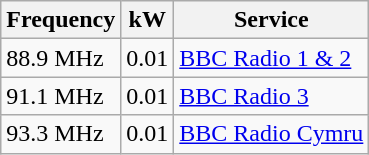<table class="wikitable sortable">
<tr>
<th>Frequency</th>
<th>kW</th>
<th>Service</th>
</tr>
<tr>
<td>88.9 MHz</td>
<td>0.01</td>
<td><a href='#'>BBC Radio 1 & 2</a></td>
</tr>
<tr>
<td>91.1 MHz</td>
<td>0.01</td>
<td><a href='#'>BBC Radio 3</a></td>
</tr>
<tr>
<td>93.3 MHz</td>
<td>0.01</td>
<td><a href='#'>BBC Radio Cymru</a></td>
</tr>
</table>
